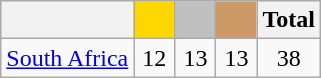<table class="wikitable">
<tr>
<th></th>
<th style="background-color:gold">        </th>
<th style="background-color:silver">      </th>
<th style="background-color:#CC9966">      </th>
<th>Total</th>
</tr>
<tr align="center">
<td> <a href='#'>South Africa</a></td>
<td>12</td>
<td>13</td>
<td>13</td>
<td>38</td>
</tr>
</table>
